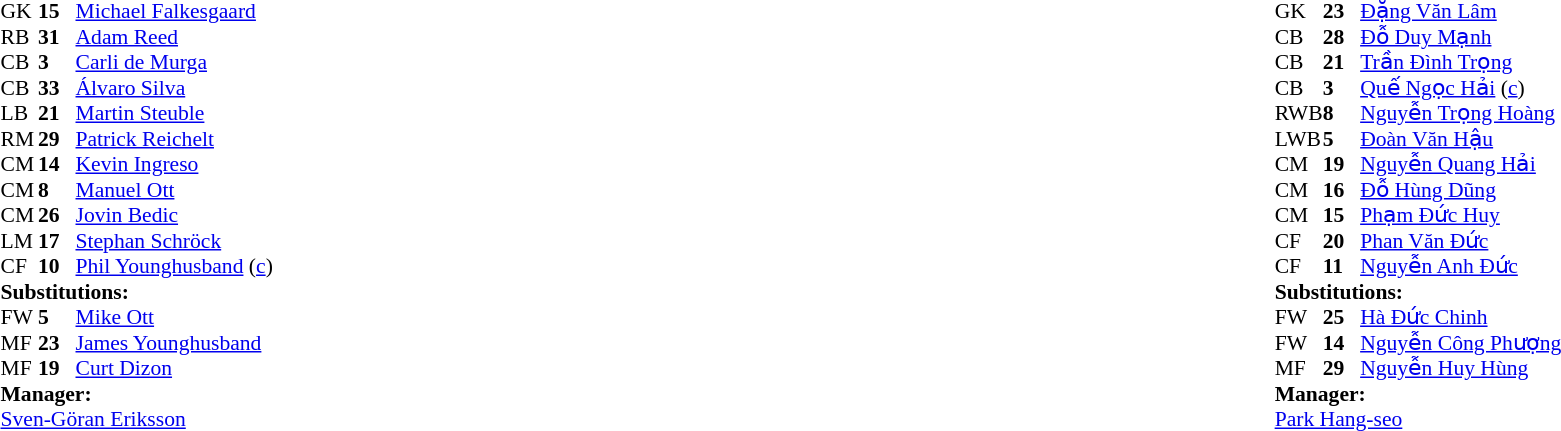<table width="100%">
<tr>
<td valign="top" width="40%"><br><table style="font-size:90%;" cellspacing="0" cellpadding="0">
<tr>
<th width="25"></th>
<th width="25"></th>
</tr>
<tr>
<td>GK</td>
<td><strong>15</strong></td>
<td><a href='#'>Michael Falkesgaard</a></td>
</tr>
<tr>
<td>RB</td>
<td><strong>31</strong></td>
<td><a href='#'>Adam Reed</a></td>
<td></td>
<td></td>
</tr>
<tr>
<td>CB</td>
<td><strong>3</strong></td>
<td><a href='#'>Carli de Murga</a></td>
</tr>
<tr>
<td>CB</td>
<td><strong>33</strong></td>
<td><a href='#'>Álvaro Silva</a></td>
</tr>
<tr>
<td>LB</td>
<td><strong>21</strong></td>
<td><a href='#'>Martin Steuble</a></td>
<td></td>
</tr>
<tr>
<td>RM</td>
<td><strong>29</strong></td>
<td><a href='#'>Patrick Reichelt</a></td>
</tr>
<tr>
<td>CM</td>
<td><strong>14</strong></td>
<td><a href='#'>Kevin Ingreso</a></td>
<td></td>
</tr>
<tr>
<td>CM</td>
<td><strong>8</strong></td>
<td><a href='#'>Manuel Ott</a></td>
<td></td>
<td></td>
</tr>
<tr>
<td>CM</td>
<td><strong>26</strong></td>
<td><a href='#'>Jovin Bedic</a></td>
<td></td>
<td></td>
</tr>
<tr>
<td>LM</td>
<td><strong>17</strong></td>
<td><a href='#'>Stephan Schröck</a></td>
<td></td>
</tr>
<tr>
<td>CF</td>
<td><strong>10</strong></td>
<td><a href='#'>Phil Younghusband</a> (<a href='#'>c</a>)</td>
</tr>
<tr>
<td colspan=3><strong>Substitutions:</strong></td>
</tr>
<tr>
<td>FW</td>
<td><strong>5</strong></td>
<td><a href='#'>Mike Ott</a></td>
<td></td>
<td></td>
</tr>
<tr>
<td>MF</td>
<td><strong>23</strong></td>
<td><a href='#'>James Younghusband</a></td>
<td></td>
<td></td>
</tr>
<tr>
<td>MF</td>
<td><strong>19</strong></td>
<td><a href='#'>Curt Dizon</a></td>
<td></td>
<td></td>
</tr>
<tr>
<td colspan=3><strong>Manager:</strong></td>
</tr>
<tr>
<td colspan=4> <a href='#'>Sven-Göran Eriksson</a></td>
</tr>
</table>
</td>
<td valign="top"></td>
<td valign="top" width="50%"><br><table style="font-size:90%;" cellspacing="0" cellpadding="0" align="center">
<tr>
<th width=25></th>
<th width=25></th>
</tr>
<tr>
<td>GK</td>
<td><strong>23</strong></td>
<td><a href='#'>Đặng Văn Lâm</a></td>
</tr>
<tr>
<td>CB</td>
<td><strong>28</strong></td>
<td><a href='#'>Đỗ Duy Mạnh</a></td>
</tr>
<tr>
<td>CB</td>
<td><strong>21</strong></td>
<td><a href='#'>Trần Đình Trọng</a></td>
</tr>
<tr>
<td>CB</td>
<td><strong>3</strong></td>
<td><a href='#'>Quế Ngọc Hải</a> (<a href='#'>c</a>)</td>
</tr>
<tr>
<td>RWB</td>
<td><strong>8</strong></td>
<td><a href='#'>Nguyễn Trọng Hoàng</a></td>
</tr>
<tr>
<td>LWB</td>
<td><strong>5</strong></td>
<td><a href='#'>Đoàn Văn Hậu</a></td>
</tr>
<tr>
<td>CM</td>
<td><strong>19</strong></td>
<td><a href='#'>Nguyễn Quang Hải</a></td>
<td></td>
<td></td>
</tr>
<tr>
<td>CM</td>
<td><strong>16</strong></td>
<td><a href='#'>Đỗ Hùng Dũng</a></td>
</tr>
<tr>
<td>CM</td>
<td><strong>15</strong></td>
<td><a href='#'>Phạm Đức Huy</a></td>
</tr>
<tr>
<td>CF</td>
<td><strong>20</strong></td>
<td><a href='#'>Phan Văn Đức</a></td>
<td></td>
<td></td>
</tr>
<tr>
<td>CF</td>
<td><strong>11</strong></td>
<td><a href='#'>Nguyễn Anh Đức</a></td>
<td></td>
<td></td>
</tr>
<tr>
<td colspan=3><strong>Substitutions:</strong></td>
</tr>
<tr>
<td>FW</td>
<td><strong>25</strong></td>
<td><a href='#'>Hà Đức Chinh</a></td>
<td></td>
<td></td>
</tr>
<tr>
<td>FW</td>
<td><strong>14</strong></td>
<td><a href='#'>Nguyễn Công Phượng</a></td>
<td></td>
<td></td>
</tr>
<tr>
<td>MF</td>
<td><strong>29</strong></td>
<td><a href='#'>Nguyễn Huy Hùng</a></td>
<td></td>
<td></td>
</tr>
<tr>
<td colspan=3><strong>Manager:</strong></td>
</tr>
<tr>
<td colspan=4> <a href='#'>Park Hang-seo</a></td>
</tr>
</table>
</td>
</tr>
</table>
